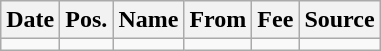<table class="wikitable" style="text-align:center">
<tr>
<th>Date</th>
<th>Pos.</th>
<th>Name</th>
<th>From</th>
<th>Fee</th>
<th>Source</th>
</tr>
<tr>
<td></td>
<td></td>
<td></td>
<td></td>
<td></td>
<td></td>
</tr>
</table>
